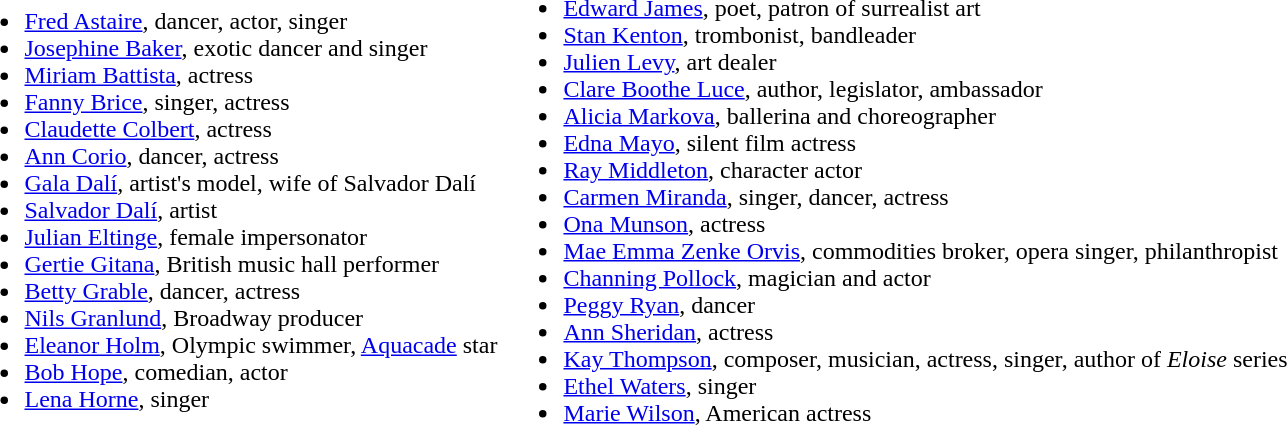<table>
<tr>
<td><br><ul><li><a href='#'>Fred Astaire</a>, dancer, actor, singer</li><li><a href='#'>Josephine Baker</a>, exotic dancer and singer</li><li><a href='#'>Miriam Battista</a>, actress</li><li><a href='#'>Fanny Brice</a>, singer, actress</li><li><a href='#'>Claudette Colbert</a>, actress</li><li><a href='#'>Ann Corio</a>, dancer, actress</li><li><a href='#'>Gala Dalí</a>, artist's model, wife of Salvador Dalí</li><li><a href='#'>Salvador Dalí</a>, artist</li><li><a href='#'>Julian Eltinge</a>, female impersonator</li><li><a href='#'>Gertie Gitana</a>, British music hall performer</li><li><a href='#'>Betty Grable</a>, dancer, actress</li><li><a href='#'>Nils Granlund</a>, Broadway producer</li><li><a href='#'>Eleanor Holm</a>, Olympic swimmer, <a href='#'>Aquacade</a> star</li><li><a href='#'>Bob Hope</a>, comedian, actor</li><li><a href='#'>Lena Horne</a>, singer</li></ul></td>
<td><br><ul><li><a href='#'>Edward James</a>, poet, patron of surrealist art</li><li><a href='#'>Stan Kenton</a>, trombonist, bandleader</li><li><a href='#'>Julien Levy</a>, art dealer</li><li><a href='#'>Clare Boothe Luce</a>, author, legislator, ambassador</li><li><a href='#'>Alicia Markova</a>, ballerina and choreographer</li><li><a href='#'>Edna Mayo</a>, silent film actress</li><li><a href='#'>Ray Middleton</a>, character actor</li><li><a href='#'>Carmen Miranda</a>, singer, dancer, actress</li><li><a href='#'>Ona Munson</a>, actress</li><li><a href='#'>Mae Emma Zenke Orvis</a>, commodities broker, opera singer, philanthropist</li><li><a href='#'>Channing Pollock</a>, magician and actor</li><li><a href='#'>Peggy Ryan</a>, dancer</li><li><a href='#'>Ann Sheridan</a>, actress</li><li><a href='#'>Kay Thompson</a>, composer, musician, actress, singer, author of <em>Eloise</em> series</li><li><a href='#'>Ethel Waters</a>, singer</li><li><a href='#'>Marie Wilson</a>, American actress</li></ul></td>
</tr>
</table>
